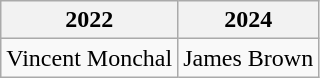<table class="wikitable">
<tr>
<th>2022</th>
<th>2024</th>
</tr>
<tr>
<td>Vincent Monchal</td>
<td>James Brown</td>
</tr>
</table>
